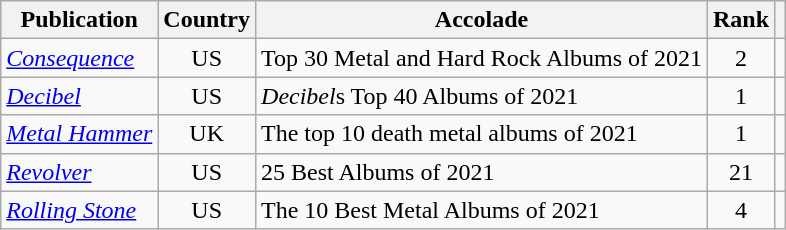<table class="wikitable sortable">
<tr>
<th>Publication</th>
<th>Country</th>
<th>Accolade</th>
<th>Rank</th>
<th class="unsortable"></th>
</tr>
<tr>
<td><em><a href='#'>Consequence</a></em></td>
<td style="text-align: center;">US</td>
<td>Top 30 Metal and Hard Rock Albums of 2021</td>
<td style="text-align: center;">2</td>
<td style="text-align: center;"></td>
</tr>
<tr>
<td><em><a href='#'>Decibel</a></em></td>
<td style="text-align: center;">US</td>
<td><em>Decibel</em>s Top 40 Albums of 2021</td>
<td style="text-align: center;">1</td>
<td style="text-align: center;"></td>
</tr>
<tr>
<td><em><a href='#'>Metal Hammer</a></em></td>
<td style="text-align: center;">UK</td>
<td>The top 10 death metal albums of 2021</td>
<td style="text-align: center;">1</td>
<td style="text-align: center;"></td>
</tr>
<tr>
<td><em><a href='#'>Revolver</a></em></td>
<td style="text-align: center;">US</td>
<td>25 Best Albums of 2021</td>
<td style="text-align: center;">21</td>
<td style="text-align: center;"></td>
</tr>
<tr>
<td><em> <a href='#'>Rolling Stone</a></em></td>
<td style="text-align: center;">US</td>
<td>The 10 Best Metal Albums of 2021</td>
<td style="text-align: center;">4</td>
<td style="text-align: center;"></td>
</tr>
</table>
